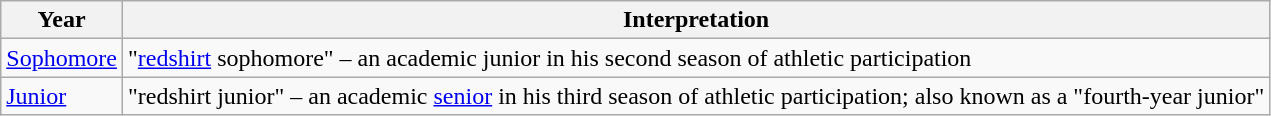<table class="wikitable" style="text-align: left;">
<tr>
<th>Year</th>
<th>Interpretation</th>
</tr>
<tr>
<td> <a href='#'>Sophomore</a></td>
<td>"<a href='#'>redshirt</a> sophomore" – an academic junior in his second season of athletic participation</td>
</tr>
<tr>
<td> <a href='#'>Junior</a></td>
<td>"redshirt junior" – an academic <a href='#'>senior</a> in his third season of athletic participation; also known as a "fourth-year junior"</td>
</tr>
</table>
